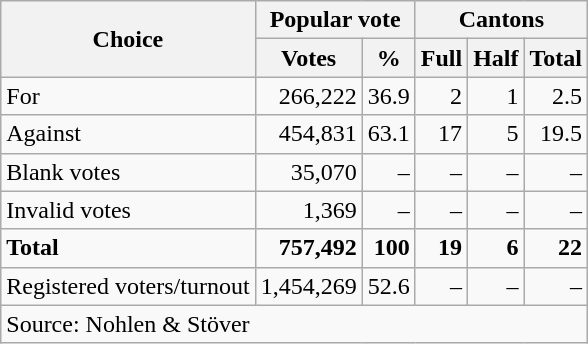<table class=wikitable style=text-align:right>
<tr>
<th rowspan=2>Choice</th>
<th colspan=2>Popular vote</th>
<th colspan=3>Cantons</th>
</tr>
<tr>
<th>Votes</th>
<th>%</th>
<th>Full</th>
<th>Half</th>
<th>Total</th>
</tr>
<tr>
<td align=left>For</td>
<td>266,222</td>
<td>36.9</td>
<td>2</td>
<td>1</td>
<td>2.5</td>
</tr>
<tr>
<td align=left>Against</td>
<td>454,831</td>
<td>63.1</td>
<td>17</td>
<td>5</td>
<td>19.5</td>
</tr>
<tr>
<td align=left>Blank votes</td>
<td>35,070</td>
<td>–</td>
<td>–</td>
<td>–</td>
<td>–</td>
</tr>
<tr>
<td align=left>Invalid votes</td>
<td>1,369</td>
<td>–</td>
<td>–</td>
<td>–</td>
<td>–</td>
</tr>
<tr>
<td align=left><strong>Total</strong></td>
<td><strong>757,492</strong></td>
<td><strong>100</strong></td>
<td><strong>19</strong></td>
<td><strong>6</strong></td>
<td><strong>22</strong></td>
</tr>
<tr>
<td align=left>Registered voters/turnout</td>
<td>1,454,269</td>
<td>52.6</td>
<td>–</td>
<td>–</td>
<td>–</td>
</tr>
<tr>
<td align=left colspan=6>Source: Nohlen & Stöver</td>
</tr>
</table>
